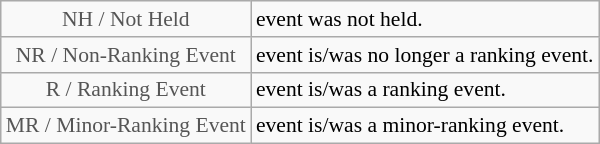<table class="wikitable" style="font-size:90%">
<tr>
<td style="text-align:center; color:#555555;" colspan="4">NH / Not Held</td>
<td>event was not held.</td>
</tr>
<tr>
<td style="text-align:center; color:#555555;" colspan="4">NR / Non-Ranking Event</td>
<td>event is/was no longer a ranking event.</td>
</tr>
<tr>
<td style="text-align:center; color:#555555;" colspan="4">R / Ranking Event</td>
<td>event is/was a ranking event.</td>
</tr>
<tr>
<td style="text-align:center; color:#555555;" colspan="4">MR / Minor-Ranking Event</td>
<td>event is/was a minor-ranking event.</td>
</tr>
</table>
